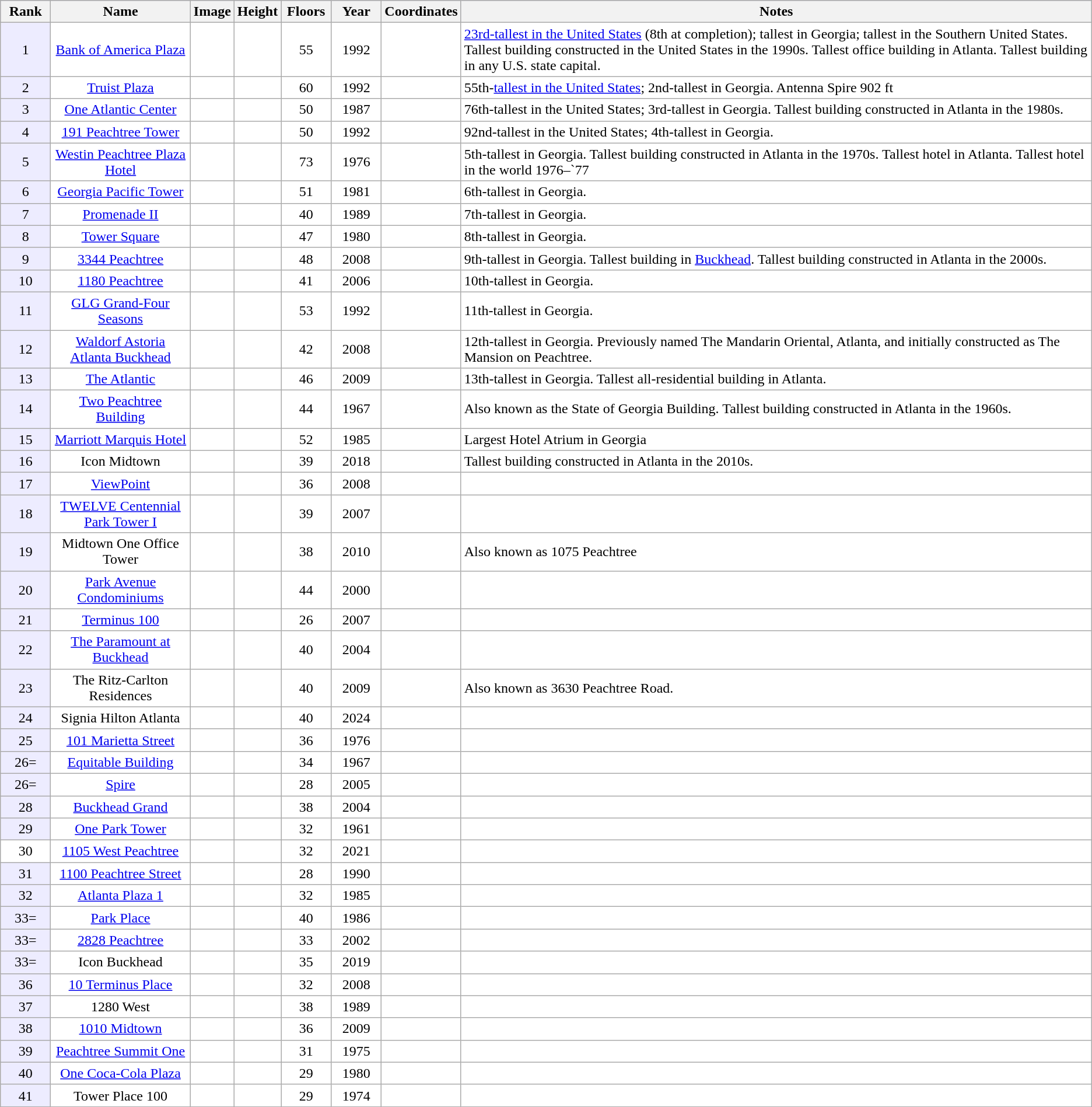<table class="wikitable sortable" style="border:#999; background:#fff; text-align:center">
<tr style="background:#bdbbd7;">
<th style="width:50px;">Rank</th>
<th>Name</th>
<th>Image</th>
<th>Height<br></th>
<th style="width:50px;">Floors</th>
<th style="width:50px;">Year</th>
<th>Coordinates</th>
<th class="unsortable">Notes</th>
</tr>
<tr>
<td style="background:#edecff;">1</td>
<td><a href='#'>Bank of America Plaza</a></td>
<td></td>
<td></td>
<td>55</td>
<td>1992</td>
<td></td>
<td align=left><a href='#'>23rd-tallest in the United States</a> (8th at completion); tallest in Georgia; tallest in the Southern United States. Tallest building constructed in the United States in the 1990s. Tallest office building in Atlanta. Tallest building in any U.S. state capital.</td>
</tr>
<tr>
<td style="background:#edecff;">2</td>
<td><a href='#'>Truist Plaza</a></td>
<td></td>
<td></td>
<td>60</td>
<td>1992</td>
<td></td>
<td align=left>55th-<a href='#'>tallest in the United States</a>; 2nd-tallest in Georgia. Antenna Spire 902 ft</td>
</tr>
<tr>
<td style="background:#edecff;">3</td>
<td><a href='#'>One Atlantic Center</a></td>
<td></td>
<td></td>
<td>50</td>
<td>1987</td>
<td></td>
<td align=left>76th-tallest in the United States; 3rd-tallest in Georgia. Tallest building constructed in Atlanta in the 1980s.</td>
</tr>
<tr>
<td style="background:#edecff;">4</td>
<td><a href='#'>191 Peachtree Tower</a></td>
<td></td>
<td></td>
<td>50</td>
<td>1992</td>
<td></td>
<td align=left>92nd-tallest in the United States; 4th-tallest in Georgia.</td>
</tr>
<tr>
<td style="background:#edecff;">5</td>
<td><a href='#'>Westin Peachtree Plaza Hotel</a></td>
<td></td>
<td></td>
<td>73</td>
<td>1976</td>
<td></td>
<td align=left>5th-tallest in Georgia. Tallest building constructed in Atlanta in the 1970s. Tallest hotel in Atlanta. Tallest hotel in the world 1976–`77</td>
</tr>
<tr>
<td style="background:#edecff;">6</td>
<td><a href='#'>Georgia Pacific Tower</a></td>
<td></td>
<td></td>
<td>51</td>
<td>1981</td>
<td></td>
<td align=left>6th-tallest in Georgia.</td>
</tr>
<tr>
<td style="background:#edecff;">7</td>
<td><a href='#'>Promenade II</a></td>
<td></td>
<td></td>
<td>40</td>
<td>1989</td>
<td></td>
<td align=left>7th-tallest in Georgia.</td>
</tr>
<tr>
<td style="background:#edecff;">8</td>
<td><a href='#'>Tower Square</a></td>
<td></td>
<td></td>
<td>47</td>
<td>1980</td>
<td></td>
<td align=left>8th-tallest in Georgia.</td>
</tr>
<tr>
<td style="background:#edecff;">9</td>
<td><a href='#'>3344 Peachtree</a></td>
<td></td>
<td></td>
<td>48</td>
<td>2008</td>
<td></td>
<td align="left">9th-tallest in Georgia. Tallest building in <a href='#'>Buckhead</a>. Tallest building constructed in Atlanta in the 2000s.</td>
</tr>
<tr>
<td style="background:#edecff;">10</td>
<td><a href='#'>1180 Peachtree</a></td>
<td></td>
<td></td>
<td>41</td>
<td>2006</td>
<td></td>
<td align="left">10th-tallest in Georgia.</td>
</tr>
<tr>
<td style="background:#edecff;">11</td>
<td><a href='#'>GLG Grand-Four Seasons</a></td>
<td></td>
<td></td>
<td>53</td>
<td>1992</td>
<td></td>
<td align=left>11th-tallest in Georgia.</td>
</tr>
<tr>
<td style="background:#edecff;">12</td>
<td><a href='#'>Waldorf Astoria Atlanta Buckhead</a></td>
<td></td>
<td></td>
<td>42</td>
<td>2008</td>
<td></td>
<td align=left>12th-tallest in Georgia. Previously named The Mandarin Oriental, Atlanta, and initially constructed as The Mansion on Peachtree.</td>
</tr>
<tr>
<td style="background:#edecff;">13</td>
<td><a href='#'>The Atlantic</a></td>
<td></td>
<td></td>
<td>46</td>
<td>2009</td>
<td></td>
<td align=left>13th-tallest in Georgia. Tallest all-residential building in Atlanta.</td>
</tr>
<tr>
<td style="background:#edecff;">14</td>
<td><a href='#'>Two Peachtree Building</a></td>
<td></td>
<td></td>
<td>44</td>
<td>1967</td>
<td></td>
<td align=left>Also known as the State of Georgia Building. Tallest building constructed in Atlanta in the 1960s.</td>
</tr>
<tr>
<td style="background:#edecff;">15</td>
<td><a href='#'>Marriott Marquis Hotel</a></td>
<td></td>
<td></td>
<td>52</td>
<td>1985</td>
<td></td>
<td align=left>Largest Hotel Atrium in Georgia</td>
</tr>
<tr>
<td style="background:#edecff;">16</td>
<td>Icon Midtown</td>
<td></td>
<td></td>
<td>39</td>
<td>2018</td>
<td></td>
<td align=left>Tallest building constructed in Atlanta in the 2010s.</td>
</tr>
<tr>
<td style="background:#edecff;">17</td>
<td><a href='#'>ViewPoint</a></td>
<td></td>
<td></td>
<td>36</td>
<td>2008</td>
<td></td>
<td align=left></td>
</tr>
<tr>
<td style="background:#edecff;">18</td>
<td><a href='#'>TWELVE Centennial Park Tower I</a></td>
<td></td>
<td></td>
<td>39</td>
<td>2007</td>
<td></td>
<td align=left></td>
</tr>
<tr>
<td style="background:#edecff;">19</td>
<td>Midtown One Office Tower</td>
<td></td>
<td></td>
<td>38</td>
<td>2010</td>
<td></td>
<td align=left>Also known as 1075 Peachtree</td>
</tr>
<tr>
<td style="background:#edecff;">20</td>
<td><a href='#'>Park Avenue Condominiums</a></td>
<td></td>
<td></td>
<td>44</td>
<td>2000</td>
<td></td>
<td align=left></td>
</tr>
<tr>
<td style="background:#edecff;">21</td>
<td><a href='#'>Terminus 100</a></td>
<td></td>
<td></td>
<td>26</td>
<td>2007</td>
<td></td>
<td align=left></td>
</tr>
<tr>
<td style="background:#edecff;">22</td>
<td><a href='#'>The Paramount at Buckhead</a></td>
<td></td>
<td></td>
<td>40</td>
<td>2004</td>
<td></td>
<td align=left></td>
</tr>
<tr>
<td style="background:#edecff;">23</td>
<td>The Ritz-Carlton Residences</td>
<td></td>
<td></td>
<td>40</td>
<td>2009</td>
<td></td>
<td align=left>Also known as 3630 Peachtree Road.</td>
</tr>
<tr>
<td style="background:#edecff;">24</td>
<td>Signia Hilton Atlanta</td>
<td></td>
<td></td>
<td>40</td>
<td>2024</td>
<td></td>
<td align=left></td>
</tr>
<tr>
<td style="background:#edecff;">25</td>
<td><a href='#'>101 Marietta Street</a></td>
<td></td>
<td></td>
<td>36</td>
<td>1976</td>
<td></td>
<td align=left></td>
</tr>
<tr>
<td style="background:#edecff;">26=</td>
<td><a href='#'>Equitable Building</a></td>
<td></td>
<td></td>
<td>34</td>
<td>1967</td>
<td></td>
<td align=left></td>
</tr>
<tr>
<td style="background:#edecff;">26=</td>
<td><a href='#'>Spire</a></td>
<td></td>
<td></td>
<td>28</td>
<td>2005</td>
<td></td>
<td align=left></td>
</tr>
<tr>
<td style="background:#edecff;">28</td>
<td><a href='#'>Buckhead Grand</a></td>
<td></td>
<td></td>
<td>38</td>
<td>2004</td>
<td></td>
<td align=left></td>
</tr>
<tr>
<td style="background:#edecff;">29</td>
<td><a href='#'>One Park Tower</a></td>
<td></td>
<td></td>
<td>32</td>
<td>1961</td>
<td></td>
<td align=left></td>
</tr>
<tr>
<td>30</td>
<td><a href='#'>1105 West Peachtree</a></td>
<td></td>
<td></td>
<td>32</td>
<td>2021</td>
<td></td>
<td></td>
</tr>
<tr>
<td style="background:#edecff;">31</td>
<td><a href='#'>1100 Peachtree Street</a></td>
<td></td>
<td></td>
<td>28</td>
<td>1990</td>
<td></td>
<td align="left"></td>
</tr>
<tr>
<td style="background:#edecff;">32</td>
<td><a href='#'>Atlanta Plaza 1</a></td>
<td></td>
<td></td>
<td>32</td>
<td>1985</td>
<td></td>
<td align="left"></td>
</tr>
<tr>
<td style="background:#edecff;">33=</td>
<td><a href='#'>Park Place</a></td>
<td></td>
<td></td>
<td>40</td>
<td>1986</td>
<td></td>
<td align="left"></td>
</tr>
<tr>
<td style="background:#edecff;">33=</td>
<td><a href='#'>2828 Peachtree</a></td>
<td></td>
<td></td>
<td>33</td>
<td>2002</td>
<td></td>
<td align="left"></td>
</tr>
<tr>
<td style="background:#edecff;">33=</td>
<td>Icon Buckhead</td>
<td></td>
<td></td>
<td>35</td>
<td>2019</td>
<td></td>
<td align="left"></td>
</tr>
<tr>
<td style="background:#edecff;">36</td>
<td><a href='#'>10 Terminus Place</a></td>
<td></td>
<td></td>
<td>32</td>
<td>2008</td>
<td></td>
<td align="left"></td>
</tr>
<tr>
<td style="background:#edecff;">37</td>
<td>1280 West</td>
<td></td>
<td></td>
<td>38</td>
<td>1989</td>
<td></td>
<td align="left"></td>
</tr>
<tr>
<td style="background:#edecff;">38</td>
<td><a href='#'>1010 Midtown</a></td>
<td></td>
<td></td>
<td>36</td>
<td>2009</td>
<td></td>
<td align="left"></td>
</tr>
<tr>
<td style="background:#edecff;">39</td>
<td><a href='#'>Peachtree Summit One</a></td>
<td></td>
<td></td>
<td>31</td>
<td>1975</td>
<td></td>
<td align="left"></td>
</tr>
<tr>
<td style="background:#edecff;">40</td>
<td><a href='#'>One Coca-Cola Plaza</a></td>
<td></td>
<td></td>
<td>29</td>
<td>1980</td>
<td></td>
<td align="left"></td>
</tr>
<tr>
<td style="background:#edecff;">41</td>
<td>Tower Place 100</td>
<td></td>
<td></td>
<td>29</td>
<td>1974</td>
<td></td>
<td align="left"></td>
</tr>
</table>
